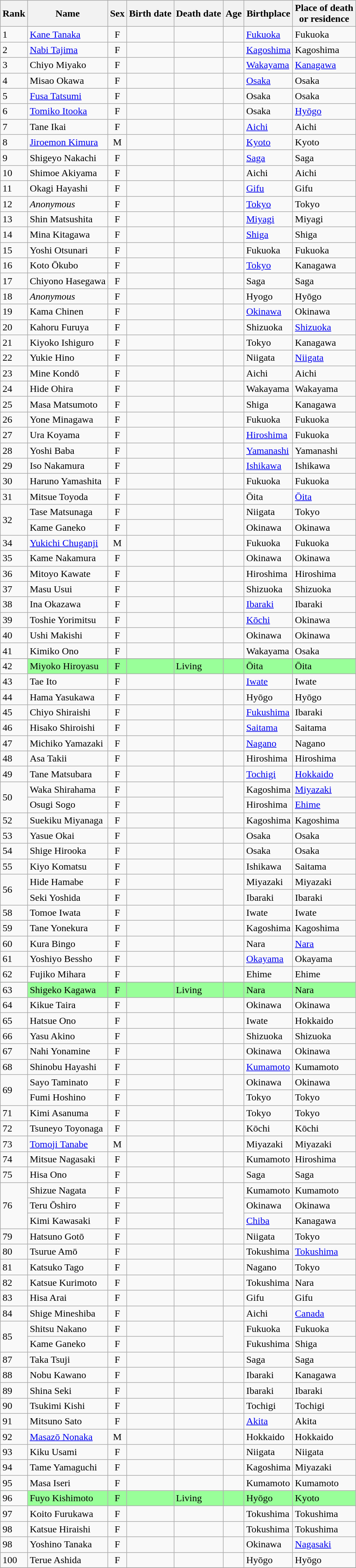<table class="wikitable sortable">
<tr>
<th>Rank</th>
<th>Name</th>
<th>Sex</th>
<th>Birth date</th>
<th>Death date</th>
<th>Age</th>
<th>Birthplace</th>
<th>Place of death<br>or residence</th>
</tr>
<tr>
<td>1</td>
<td data-sort-value="Tanaka, Kane"><a href='#'>Kane Tanaka</a></td>
<td align=center>F</td>
<td></td>
<td></td>
<td></td>
<td><a href='#'>Fukuoka</a></td>
<td>Fukuoka</td>
</tr>
<tr>
<td>2</td>
<td data-sort-value="Tajima"><a href='#'>Nabi Tajima</a></td>
<td align=center>F</td>
<td></td>
<td></td>
<td></td>
<td><a href='#'>Kagoshima</a></td>
<td>Kagoshima</td>
</tr>
<tr>
<td>3</td>
<td data-sort-value="Miyako">Chiyo Miyako</td>
<td Align=center>F</td>
<td></td>
<td></td>
<td></td>
<td><a href='#'>Wakayama</a></td>
<td><a href='#'>Kanagawa</a></td>
</tr>
<tr>
<td>4</td>
<td data-sort-value="Okawa">Misao Okawa</td>
<td align=center>F</td>
<td></td>
<td></td>
<td></td>
<td><a href='#'>Osaka</a></td>
<td>Osaka</td>
</tr>
<tr>
<td>5</td>
<td data-sort-value="Tatsumi"><a href='#'>Fusa Tatsumi</a></td>
<td align=center>F</td>
<td></td>
<td></td>
<td></td>
<td>Osaka</td>
<td>Osaka</td>
</tr>
<tr>
<td>6</td>
<td data-sort-value="Itooka"><a href='#'>Tomiko Itooka</a></td>
<td align=center>F</td>
<td></td>
<td></td>
<td></td>
<td>Osaka</td>
<td><a href='#'>Hyōgo</a></td>
</tr>
<tr>
<td>7</td>
<td data-sort-value="Ikai">Tane Ikai</td>
<td align=center>F</td>
<td></td>
<td></td>
<td></td>
<td><a href='#'>Aichi</a></td>
<td>Aichi</td>
</tr>
<tr>
<td>8</td>
<td data-sort-value="Kimura, Jiroemon"><a href='#'>Jiroemon Kimura</a></td>
<td align=center>M</td>
<td></td>
<td></td>
<td></td>
<td><a href='#'>Kyoto</a></td>
<td>Kyoto</td>
</tr>
<tr>
<td>9</td>
<td data-sort-value="Nakachi">Shigeyo Nakachi</td>
<td align=center>F</td>
<td></td>
<td></td>
<td></td>
<td><a href='#'>Saga</a></td>
<td>Saga</td>
</tr>
<tr>
<td>10</td>
<td data-sort-value="Akiyama">Shimoe Akiyama</td>
<td align=center>F</td>
<td></td>
<td></td>
<td></td>
<td>Aichi</td>
<td>Aichi</td>
</tr>
<tr>
<td>11</td>
<td data-sort-value="Hayashi, Okagi">Okagi Hayashi</td>
<td align=center>F</td>
<td></td>
<td></td>
<td></td>
<td><a href='#'>Gifu</a></td>
<td>Gifu</td>
</tr>
<tr>
<td>12</td>
<td data-sort-value="zzz, Tokyo"><em>Anonymous</em></td>
<td align=center>F</td>
<td></td>
<td></td>
<td></td>
<td><a href='#'>Tokyo</a></td>
<td>Tokyo</td>
</tr>
<tr>
<td>13</td>
<td data-sort-value="Matsushita">Shin Matsushita</td>
<td align=center>F</td>
<td></td>
<td></td>
<td></td>
<td><a href='#'>Miyagi</a></td>
<td>Miyagi</td>
</tr>
<tr>
<td>14</td>
<td data-sort-value="Kitagawa">Mina Kitagawa</td>
<td align=center>F</td>
<td></td>
<td></td>
<td></td>
<td><a href='#'>Shiga</a></td>
<td>Shiga</td>
</tr>
<tr>
<td>15</td>
<td data-sort-value="Otsunari, Yoshi">Yoshi Otsunari</td>
<td align=center>F</td>
<td></td>
<td></td>
<td></td>
<td>Fukuoka</td>
<td>Fukuoka</td>
</tr>
<tr>
<td>16</td>
<td data-sort-value="Ōkubo">Koto Ōkubo</td>
<td align=center>F</td>
<td></td>
<td></td>
<td></td>
<td><a href='#'>Tokyo</a></td>
<td>Kanagawa</td>
</tr>
<tr>
<td>17</td>
<td data-sort-value="Hasegawa">Chiyono Hasegawa</td>
<td align=center>F</td>
<td></td>
<td></td>
<td></td>
<td>Saga</td>
<td>Saga</td>
</tr>
<tr>
<td>18</td>
<td data-sort-value="zzz, Hyōgo"><em>Anonymous</em></td>
<td align=center>F</td>
<td></td>
<td></td>
<td></td>
<td>Hyogo</td>
<td>Hyōgo</td>
</tr>
<tr>
<td>19</td>
<td data-sort-value="Chinen">Kama Chinen</td>
<td align=center>F</td>
<td></td>
<td></td>
<td></td>
<td><a href='#'>Okinawa</a></td>
<td>Okinawa</td>
</tr>
<tr>
<td>20</td>
<td data-sort-value="Furuya">Kahoru Furuya</td>
<td align=center>F</td>
<td></td>
<td></td>
<td></td>
<td>Shizuoka</td>
<td><a href='#'>Shizuoka</a></td>
</tr>
<tr>
<td>21</td>
<td data-sort-value="Ishiguro, Kiyoko">Kiyoko Ishiguro</td>
<td align=center>F</td>
<td></td>
<td></td>
<td></td>
<td>Tokyo</td>
<td>Kanagawa</td>
</tr>
<tr>
<td>22</td>
<td data-sort-value="Hino">Yukie Hino</td>
<td align=center>F</td>
<td></td>
<td></td>
<td></td>
<td>Niigata</td>
<td><a href='#'>Niigata</a></td>
</tr>
<tr>
<td>23</td>
<td data-sort-value="Kondō">Mine Kondō</td>
<td align=center>F</td>
<td></td>
<td></td>
<td></td>
<td>Aichi</td>
<td>Aichi</td>
</tr>
<tr>
<td>24</td>
<td data-sort-value="Ohira">Hide Ohira</td>
<td align=center>F</td>
<td></td>
<td></td>
<td></td>
<td>Wakayama</td>
<td>Wakayama</td>
</tr>
<tr>
<td>25</td>
<td data-sort-value="Matsumoto">Masa Matsumoto</td>
<td align=center>F</td>
<td></td>
<td></td>
<td></td>
<td>Shiga</td>
<td>Kanagawa</td>
</tr>
<tr>
<td>26</td>
<td data-sort-value="Minagawa">Yone Minagawa</td>
<td align=center>F</td>
<td></td>
<td></td>
<td></td>
<td>Fukuoka</td>
<td>Fukuoka</td>
</tr>
<tr>
<td>27</td>
<td data-sort-value="Koyama">Ura Koyama</td>
<td align=center>F</td>
<td></td>
<td></td>
<td></td>
<td><a href='#'>Hiroshima</a></td>
<td>Fukuoka</td>
</tr>
<tr>
<td>28</td>
<td data-sort-value="Baba">Yoshi Baba</td>
<td align=center>F</td>
<td></td>
<td></td>
<td></td>
<td><a href='#'>Yamanashi</a></td>
<td>Yamanashi</td>
</tr>
<tr>
<td>29</td>
<td data-sort-value="Nakamura, Iso">Iso Nakamura</td>
<td align=center>F</td>
<td></td>
<td></td>
<td></td>
<td><a href='#'>Ishikawa</a></td>
<td>Ishikawa</td>
</tr>
<tr>
<td>30</td>
<td data-sort-value="Yamashita">Haruno Yamashita</td>
<td align=center>F</td>
<td></td>
<td></td>
<td></td>
<td>Fukuoka</td>
<td>Fukuoka</td>
</tr>
<tr>
<td>31</td>
<td data-sort-value="Toyoda">Mitsue Toyoda</td>
<td align=center>F</td>
<td></td>
<td></td>
<td></td>
<td>Ōita</td>
<td><a href='#'>Ōita</a></td>
</tr>
<tr>
<td rowspan=2>32</td>
<td data-sort-value="Matsunaga">Tase Matsunaga</td>
<td align=center>F</td>
<td></td>
<td></td>
<td rowspan=2></td>
<td>Niigata</td>
<td>Tokyo</td>
</tr>
<tr>
<td data-sort-value="Ganeko">Kame Ganeko</td>
<td align=center>F</td>
<td></td>
<td></td>
<td>Okinawa</td>
<td>Okinawa</td>
</tr>
<tr>
<td>34</td>
<td data-sort-value="Chuganji"><a href='#'>Yukichi Chuganji</a></td>
<td align=center>M</td>
<td></td>
<td></td>
<td></td>
<td>Fukuoka</td>
<td>Fukuoka</td>
</tr>
<tr>
<td>35</td>
<td data-sort-value="Nakamura, Kame">Kame Nakamura</td>
<td align=center>F</td>
<td></td>
<td></td>
<td></td>
<td>Okinawa</td>
<td>Okinawa</td>
</tr>
<tr>
<td>36</td>
<td data-sort-value="Kawate">Mitoyo Kawate</td>
<td align=center>F</td>
<td></td>
<td></td>
<td></td>
<td>Hiroshima</td>
<td>Hiroshima</td>
</tr>
<tr>
<td>37</td>
<td data-sort-value="Usui">Masu Usui</td>
<td align=center>F</td>
<td></td>
<td></td>
<td></td>
<td>Shizuoka</td>
<td>Shizuoka</td>
</tr>
<tr>
<td>38</td>
<td data-sort-value="Okazawa">Ina Okazawa</td>
<td align=center>F</td>
<td></td>
<td></td>
<td></td>
<td><a href='#'>Ibaraki</a></td>
<td>Ibaraki</td>
</tr>
<tr>
<td>39</td>
<td data-sort-value="Yorimitsu">Toshie Yorimitsu</td>
<td align=center>F</td>
<td></td>
<td></td>
<td></td>
<td><a href='#'>Kōchi</a></td>
<td>Okinawa</td>
</tr>
<tr>
<td>40</td>
<td data-sort-value="Makishi">Ushi Makishi</td>
<td align=center>F</td>
<td></td>
<td></td>
<td></td>
<td>Okinawa</td>
<td>Okinawa</td>
</tr>
<tr>
<td>41</td>
<td data-sort-value="Ono, Kimiko">Kimiko Ono</td>
<td align=center>F</td>
<td></td>
<td></td>
<td></td>
<td>Wakayama</td>
<td>Osaka</td>
</tr>
<tr>
</tr>
<tr bgcolor=99FF99>
<td bgcolor=F9F9F9>42</td>
<td data-sort-value="Hiroyasu">Miyoko Hiroyasu</td>
<td align=center>F</td>
<td></td>
<td>Living</td>
<td></td>
<td>Ōita</td>
<td>Ōita</td>
</tr>
<tr>
<td>43</td>
<td data-sort-value="Ito, Tae">Tae Ito</td>
<td align=center>F</td>
<td></td>
<td></td>
<td></td>
<td><a href='#'>Iwate</a></td>
<td>Iwate</td>
</tr>
<tr>
<td>44</td>
<td data-sort-value="Yasukawa">Hama Yasukawa</td>
<td align=center>F</td>
<td></td>
<td></td>
<td></td>
<td>Hyōgo</td>
<td>Hyōgo</td>
</tr>
<tr>
<td>45</td>
<td data-sort-value="Shiraishi">Chiyo Shiraishi</td>
<td align=center>F</td>
<td></td>
<td></td>
<td></td>
<td><a href='#'>Fukushima</a></td>
<td>Ibaraki</td>
</tr>
<tr>
<td>46</td>
<td data-sort-value="Shiroishi">Hisako Shiroishi</td>
<td align=center>F</td>
<td></td>
<td></td>
<td></td>
<td><a href='#'>Saitama</a></td>
<td>Saitama</td>
</tr>
<tr>
<td>47</td>
<td data-sort-value="Yamazaki">Michiko Yamazaki</td>
<td align=center>F</td>
<td></td>
<td></td>
<td></td>
<td><a href='#'>Nagano</a></td>
<td>Nagano</td>
</tr>
<tr>
<td>48</td>
<td data-sort-value="Takii">Asa Takii</td>
<td align=center>F</td>
<td></td>
<td></td>
<td></td>
<td>Hiroshima</td>
<td>Hiroshima</td>
</tr>
<tr>
<td>49</td>
<td data-sort-value="Matsubara">Tane Matsubara</td>
<td align=center>F</td>
<td></td>
<td></td>
<td></td>
<td><a href='#'>Tochigi</a></td>
<td><a href='#'>Hokkaido</a></td>
</tr>
<tr>
<td rowspan=2>50</td>
<td data-sort-value="Shirahama">Waka Shirahama</td>
<td align=center>F</td>
<td></td>
<td></td>
<td rowspan=2></td>
<td>Kagoshima</td>
<td><a href='#'>Miyazaki</a></td>
</tr>
<tr>
<td data-sort-value="Sogo">Osugi Sogo</td>
<td align=center>F</td>
<td></td>
<td></td>
<td>Hiroshima</td>
<td><a href='#'>Ehime</a></td>
</tr>
<tr>
<td>52</td>
<td data-sort-value="Miyanaga">Suekiku Miyanaga</td>
<td align=center>F</td>
<td></td>
<td></td>
<td></td>
<td>Kagoshima</td>
<td>Kagoshima</td>
</tr>
<tr>
<td>53</td>
<td data-sort-value="Okai">Yasue Okai</td>
<td align=center>F</td>
<td></td>
<td></td>
<td></td>
<td>Osaka</td>
<td>Osaka</td>
</tr>
<tr>
<td>54</td>
<td data-sort-value="Hirooka">Shige Hirooka</td>
<td align=center>F</td>
<td></td>
<td></td>
<td></td>
<td>Osaka</td>
<td>Osaka</td>
</tr>
<tr>
<td>55</td>
<td data-sort-value="Komatsu">Kiyo Komatsu</td>
<td align=center>F</td>
<td></td>
<td></td>
<td></td>
<td>Ishikawa</td>
<td>Saitama</td>
</tr>
<tr>
<td rowspan=2>56</td>
<td data-sort-value="Hamabe">Hide Hamabe</td>
<td align=center>F</td>
<td></td>
<td></td>
<td rowspan=2></td>
<td>Miyazaki</td>
<td>Miyazaki</td>
</tr>
<tr>
<td data-sort-value="Yoshida">Seki Yoshida</td>
<td align=center>F</td>
<td></td>
<td></td>
<td>Ibaraki</td>
<td>Ibaraki</td>
</tr>
<tr>
<td>58</td>
<td data-sort-value="Iwata">Tomoe Iwata</td>
<td align=center>F</td>
<td></td>
<td></td>
<td></td>
<td>Iwate</td>
<td>Iwate</td>
</tr>
<tr>
<td>59</td>
<td data-sort-value="Yonekura">Tane Yonekura</td>
<td align=center>F</td>
<td></td>
<td></td>
<td></td>
<td>Kagoshima</td>
<td>Kagoshima</td>
</tr>
<tr>
<td>60</td>
<td data-sort-value="Bingo">Kura Bingo</td>
<td align=center>F</td>
<td></td>
<td></td>
<td></td>
<td>Nara</td>
<td><a href='#'>Nara</a></td>
</tr>
<tr>
<td>61</td>
<td data-sort-value="Bessho">Yoshiyo Bessho</td>
<td align=center>F</td>
<td></td>
<td></td>
<td></td>
<td><a href='#'>Okayama</a></td>
<td>Okayama</td>
</tr>
<tr>
<td>62</td>
<td data-sort-value="Mihara">Fujiko Mihara</td>
<td align=center>F</td>
<td></td>
<td></td>
<td></td>
<td>Ehime</td>
<td>Ehime</td>
</tr>
<tr>
</tr>
<tr bgcolor=99FF99>
<td bgcolor=F9F9F9>63</td>
<td data-sort-value="Kagawa">Shigeko Kagawa</td>
<td align=center>F</td>
<td></td>
<td>Living</td>
<td></td>
<td>Nara</td>
<td>Nara</td>
</tr>
<tr>
<td>64</td>
<td data-sort-value="Taira">Kikue Taira</td>
<td align=center>F</td>
<td></td>
<td></td>
<td></td>
<td>Okinawa</td>
<td>Okinawa</td>
</tr>
<tr>
<td>65</td>
<td data-sort-value="Ono, Hatsue">Hatsue Ono</td>
<td align=center>F</td>
<td></td>
<td></td>
<td></td>
<td>Iwate</td>
<td>Hokkaido</td>
</tr>
<tr>
<td>66</td>
<td data-sort-value="Akino">Yasu Akino</td>
<td align=center>F</td>
<td></td>
<td></td>
<td></td>
<td>Shizuoka</td>
<td>Shizuoka</td>
</tr>
<tr>
<td>67</td>
<td data-sort-value="Yonamine">Nahi Yonamine</td>
<td align=center>F</td>
<td></td>
<td></td>
<td></td>
<td>Okinawa</td>
<td>Okinawa</td>
</tr>
<tr>
<td>68</td>
<td data-sort-value="Hayashi, Shinobu">Shinobu Hayashi</td>
<td align=center>F</td>
<td></td>
<td></td>
<td></td>
<td><a href='#'>Kumamoto</a></td>
<td>Kumamoto</td>
</tr>
<tr>
<td rowspan=2>69</td>
<td data-sort-value="Taminato">Sayo Taminato</td>
<td align=center>F</td>
<td></td>
<td></td>
<td rowspan=2></td>
<td>Okinawa</td>
<td>Okinawa</td>
</tr>
<tr>
<td data-sort-value="Hoshino">Fumi Hoshino</td>
<td align=center>F</td>
<td></td>
<td></td>
<td>Tokyo</td>
<td>Tokyo</td>
</tr>
<tr>
<td>71</td>
<td data-sort-value="Asanuma">Kimi Asanuma</td>
<td align=center>F</td>
<td></td>
<td></td>
<td></td>
<td>Tokyo</td>
<td>Tokyo</td>
</tr>
<tr>
<td>72</td>
<td data-sort-value="Toyonaga">Tsuneyo Toyonaga</td>
<td align=center>F</td>
<td></td>
<td></td>
<td></td>
<td>Kōchi</td>
<td>Kōchi</td>
</tr>
<tr>
<td>73</td>
<td data-sort-value="Tanabe"><a href='#'>Tomoji Tanabe</a></td>
<td align=center>M</td>
<td></td>
<td></td>
<td></td>
<td>Miyazaki</td>
<td>Miyazaki</td>
</tr>
<tr>
<td>74</td>
<td data-sort-value="Nagasaki">Mitsue Nagasaki</td>
<td align=center>F</td>
<td></td>
<td></td>
<td></td>
<td>Kumamoto</td>
<td>Hiroshima</td>
</tr>
<tr>
<td>75</td>
<td data-sort-value="Ono, Hisa">Hisa Ono</td>
<td align=center>F</td>
<td></td>
<td></td>
<td></td>
<td>Saga</td>
<td>Saga</td>
</tr>
<tr>
<td rowspan=3>76</td>
<td data-sort-value="Nagata">Shizue Nagata</td>
<td align=center>F</td>
<td></td>
<td></td>
<td rowspan=3></td>
<td>Kumamoto</td>
<td>Kumamoto</td>
</tr>
<tr>
<td data-sort-value="Ōshiro">Teru Ōshiro</td>
<td align=center>F</td>
<td></td>
<td></td>
<td>Okinawa</td>
<td>Okinawa</td>
</tr>
<tr>
<td data-sort-value="Kawasaki">Kimi Kawasaki</td>
<td align=center>F</td>
<td></td>
<td></td>
<td><a href='#'>Chiba</a></td>
<td>Kanagawa</td>
</tr>
<tr>
<td>79</td>
<td data-sort-value="Goto">Hatsuno Gotō</td>
<td align=center>F</td>
<td></td>
<td></td>
<td></td>
<td>Niigata</td>
<td>Tokyo</td>
</tr>
<tr>
<td>80</td>
<td data-sort-value="Amō">Tsurue Amō</td>
<td align=center>F</td>
<td></td>
<td></td>
<td></td>
<td>Tokushima</td>
<td><a href='#'>Tokushima</a></td>
</tr>
<tr>
<td>81</td>
<td data-sort-value="Tago">Katsuko Tago</td>
<td align=center>F</td>
<td></td>
<td></td>
<td></td>
<td>Nagano</td>
<td>Tokyo</td>
</tr>
<tr>
<td>82</td>
<td data-sort-value="Kurimoto">Katsue Kurimoto</td>
<td align=center>F</td>
<td></td>
<td></td>
<td></td>
<td>Tokushima</td>
<td>Nara</td>
</tr>
<tr>
<td>83</td>
<td data-sort-value="Arai">Hisa Arai</td>
<td align=center>F</td>
<td></td>
<td></td>
<td></td>
<td>Gifu</td>
<td>Gifu</td>
</tr>
<tr>
<td>84</td>
<td data-sort-value="Mineshiba">Shige Mineshiba</td>
<td align=center>F</td>
<td></td>
<td></td>
<td></td>
<td>Aichi</td>
<td><a href='#'>Canada</a></td>
</tr>
<tr>
<td rowspan=2>85</td>
<td data-sort-value="Nakano">Shitsu Nakano</td>
<td align=center>F</td>
<td></td>
<td></td>
<td rowspan=2></td>
<td>Fukuoka</td>
<td>Fukuoka</td>
</tr>
<tr>
<td data-sort-value="Uemura">Kame Ganeko</td>
<td align=center>F</td>
<td></td>
<td></td>
<td>Fukushima</td>
<td>Shiga</td>
</tr>
<tr>
<td>87</td>
<td data-sort-value="Tsuji">Taka Tsuji</td>
<td align=center>F</td>
<td></td>
<td></td>
<td></td>
<td>Saga</td>
<td>Saga</td>
</tr>
<tr>
<td>88</td>
<td data-sort-value="Kawano">Nobu Kawano</td>
<td align=center>F</td>
<td></td>
<td></td>
<td></td>
<td>Ibaraki</td>
<td>Kanagawa</td>
</tr>
<tr>
<td>89</td>
<td data-sort-value="Seki">Shina Seki</td>
<td align=center>F</td>
<td></td>
<td></td>
<td></td>
<td>Ibaraki</td>
<td>Ibaraki</td>
</tr>
<tr>
<td>90</td>
<td data-sort-value="Kishi">Tsukimi Kishi</td>
<td align=center>F</td>
<td></td>
<td></td>
<td></td>
<td>Tochigi</td>
<td>Tochigi</td>
</tr>
<tr>
<td>91</td>
<td data-sort-value="Sato">Mitsuno Sato</td>
<td align=center>F</td>
<td></td>
<td></td>
<td></td>
<td><a href='#'>Akita</a></td>
<td>Akita</td>
</tr>
<tr>
<td>92</td>
<td data-sort-value="Nonaka"><a href='#'>Masazō Nonaka</a></td>
<td align=center>M</td>
<td></td>
<td></td>
<td></td>
<td>Hokkaido</td>
<td>Hokkaido</td>
</tr>
<tr>
<td>93</td>
<td data-sort-value="Usami">Kiku Usami</td>
<td align=center>F</td>
<td></td>
<td></td>
<td></td>
<td>Niigata</td>
<td>Niigata</td>
</tr>
<tr>
<td>94</td>
<td data-sort-value="Yamaguchi">Tame Yamaguchi</td>
<td align=center>F</td>
<td></td>
<td></td>
<td></td>
<td>Kagoshima</td>
<td>Miyazaki</td>
</tr>
<tr>
<td>95</td>
<td data-sort-value="Iseri">Masa Iseri</td>
<td align=center>F</td>
<td></td>
<td></td>
<td></td>
<td>Kumamoto</td>
<td>Kumamoto</td>
</tr>
<tr bgcolor=99FF99>
<td bgcolor=F9F9F9>96</td>
<td data-sort-value="Kishimoto">Fuyo Kishimoto</td>
<td align=center>F</td>
<td></td>
<td>Living</td>
<td></td>
<td>Hyōgo</td>
<td>Kyoto</td>
</tr>
<tr>
<td>97</td>
<td data-sort-value="Furukawa">Koito Furukawa</td>
<td align=center>F</td>
<td></td>
<td></td>
<td></td>
<td>Tokushima</td>
<td>Tokushima</td>
</tr>
<tr>
<td>98</td>
<td data-sort-value="Hiraishi">Katsue Hiraishi</td>
<td align=center>F</td>
<td></td>
<td></td>
<td></td>
<td>Tokushima</td>
<td>Tokushima</td>
</tr>
<tr>
<td>98</td>
<td data-sort-value="Tanaka, Yoshiro">Yoshino Tanaka</td>
<td align=center>F</td>
<td></td>
<td></td>
<td></td>
<td>Okinawa</td>
<td><a href='#'>Nagasaki</a></td>
</tr>
<tr>
<td>100</td>
<td data-sort-value="Ashida">Terue Ashida</td>
<td align=center>F</td>
<td></td>
<td></td>
<td></td>
<td>Hyōgo</td>
<td>Hyōgo</td>
</tr>
<tr>
</tr>
</table>
